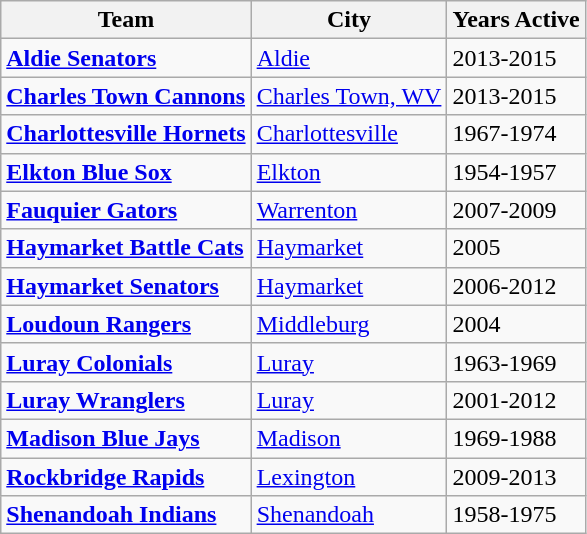<table class="wikitable sortable">
<tr>
<th>Team</th>
<th>City</th>
<th>Years Active</th>
</tr>
<tr>
<td><strong><a href='#'>Aldie Senators</a></strong></td>
<td><a href='#'>Aldie</a></td>
<td>2013-2015</td>
</tr>
<tr>
<td><strong><a href='#'>Charles Town Cannons</a></strong></td>
<td><a href='#'>Charles Town, WV</a></td>
<td>2013-2015</td>
</tr>
<tr>
<td><strong><a href='#'>Charlottesville Hornets</a></strong></td>
<td><a href='#'>Charlottesville</a></td>
<td>1967-1974</td>
</tr>
<tr>
<td><strong><a href='#'>Elkton Blue Sox</a></strong></td>
<td><a href='#'>Elkton</a></td>
<td>1954-1957</td>
</tr>
<tr>
<td><strong><a href='#'>Fauquier Gators</a></strong></td>
<td><a href='#'>Warrenton</a></td>
<td>2007-2009</td>
</tr>
<tr>
<td><strong><a href='#'>Haymarket Battle Cats</a></strong></td>
<td><a href='#'>Haymarket</a></td>
<td>2005</td>
</tr>
<tr>
<td><strong><a href='#'>Haymarket Senators</a></strong></td>
<td><a href='#'>Haymarket</a></td>
<td>2006-2012</td>
</tr>
<tr>
<td><strong><a href='#'>Loudoun Rangers</a></strong></td>
<td><a href='#'>Middleburg</a></td>
<td>2004</td>
</tr>
<tr>
<td><strong><a href='#'>Luray Colonials</a></strong></td>
<td><a href='#'>Luray</a></td>
<td>1963-1969</td>
</tr>
<tr>
<td><strong><a href='#'>Luray Wranglers</a></strong></td>
<td><a href='#'>Luray</a></td>
<td>2001-2012</td>
</tr>
<tr>
<td><strong><a href='#'>Madison Blue Jays</a></strong></td>
<td><a href='#'>Madison</a></td>
<td>1969-1988</td>
</tr>
<tr>
<td><strong><a href='#'>Rockbridge Rapids</a></strong></td>
<td><a href='#'>Lexington</a></td>
<td>2009-2013</td>
</tr>
<tr>
<td><strong><a href='#'>Shenandoah Indians</a></strong></td>
<td><a href='#'>Shenandoah</a></td>
<td>1958-1975</td>
</tr>
</table>
